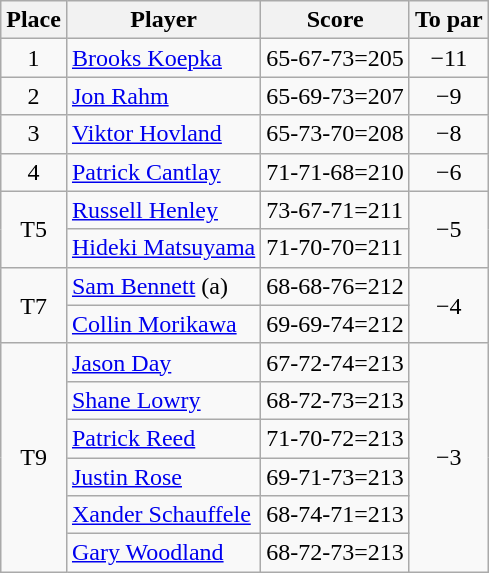<table class="wikitable">
<tr>
<th>Place</th>
<th>Player</th>
<th>Score</th>
<th>To par</th>
</tr>
<tr>
<td align=center>1</td>
<td> <a href='#'>Brooks Koepka</a></td>
<td>65-67-73=205</td>
<td align=center>−11</td>
</tr>
<tr>
<td align=center>2</td>
<td> <a href='#'>Jon Rahm</a></td>
<td>65-69-73=207</td>
<td align=center>−9</td>
</tr>
<tr>
<td align=center>3</td>
<td> <a href='#'>Viktor Hovland</a></td>
<td>65-73-70=208</td>
<td align=center>−8</td>
</tr>
<tr>
<td align=center>4</td>
<td> <a href='#'>Patrick Cantlay</a></td>
<td>71-71-68=210</td>
<td align=center>−6</td>
</tr>
<tr>
<td rowspan=2 align=center>T5</td>
<td> <a href='#'>Russell Henley</a></td>
<td>73-67-71=211</td>
<td rowspan=2 align=center>−5</td>
</tr>
<tr>
<td> <a href='#'>Hideki Matsuyama</a></td>
<td>71-70-70=211</td>
</tr>
<tr>
<td rowspan=2 align=center>T7</td>
<td> <a href='#'>Sam Bennett</a> (a)</td>
<td>68-68-76=212</td>
<td rowspan=2 align=center>−4</td>
</tr>
<tr>
<td> <a href='#'>Collin Morikawa</a></td>
<td>69-69-74=212</td>
</tr>
<tr>
<td rowspan=6 align=center>T9</td>
<td> <a href='#'>Jason Day</a></td>
<td>67-72-74=213</td>
<td rowspan=6 align=center>−3</td>
</tr>
<tr>
<td> <a href='#'>Shane Lowry</a></td>
<td>68-72-73=213</td>
</tr>
<tr>
<td> <a href='#'>Patrick Reed</a></td>
<td>71-70-72=213</td>
</tr>
<tr>
<td> <a href='#'>Justin Rose</a></td>
<td>69-71-73=213</td>
</tr>
<tr>
<td> <a href='#'>Xander Schauffele</a></td>
<td>68-74-71=213</td>
</tr>
<tr>
<td> <a href='#'>Gary Woodland</a></td>
<td>68-72-73=213</td>
</tr>
</table>
